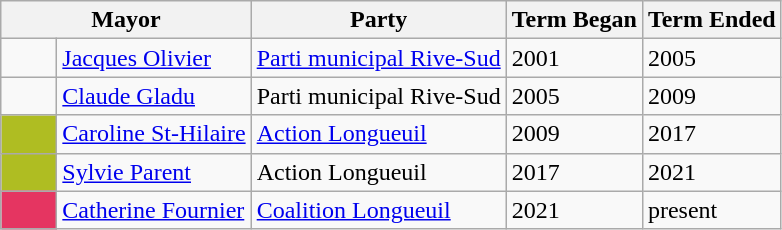<table class=wikitable>
<tr>
<th colspan="2">Mayor</th>
<th>Party</th>
<th>Term Began</th>
<th>Term Ended</th>
</tr>
<tr>
<td> </td>
<td><a href='#'>Jacques Olivier</a></td>
<td><a href='#'>Parti municipal Rive-Sud</a></td>
<td>2001</td>
<td>2005</td>
</tr>
<tr>
<td> </td>
<td><a href='#'>Claude Gladu</a></td>
<td>Parti municipal Rive-Sud</td>
<td>2005</td>
<td>2009</td>
</tr>
<tr>
<td bgcolor=#AFBD22 width="30px"> </td>
<td><a href='#'>Caroline St-Hilaire</a></td>
<td><a href='#'>Action Longueuil</a></td>
<td>2009</td>
<td>2017</td>
</tr>
<tr>
<td bgcolor=#AFBD22 width="30px"> </td>
<td><a href='#'>Sylvie Parent</a></td>
<td>Action Longueuil</td>
<td>2017</td>
<td>2021</td>
</tr>
<tr>
<td bgcolor=#e53561 width="30px"> </td>
<td><a href='#'>Catherine Fournier</a></td>
<td><a href='#'>Coalition Longueuil</a></td>
<td>2021</td>
<td>present</td>
</tr>
</table>
